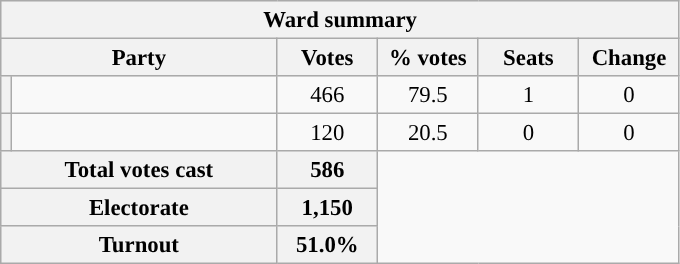<table class="wikitable" style="font-size: 95%;">
<tr style="background-color:#E9E9E9">
<th colspan="6">Ward summary</th>
</tr>
<tr style="background-color:#E9E9E9">
<th colspan="2">Party</th>
<th style="width: 60px">Votes</th>
<th style="width: 60px">% votes</th>
<th style="width: 60px">Seats</th>
<th style="width: 60px">Change</th>
</tr>
<tr>
<th style="background-color: "></th>
<td style="width: 170px"><a href='#'></a></td>
<td align="center">466</td>
<td align="center">79.5</td>
<td align="center">1</td>
<td align="center">0</td>
</tr>
<tr>
<th style="background-color: "></th>
<td style="width: 170px"><a href='#'></a></td>
<td align="center">120</td>
<td align="center">20.5</td>
<td align="center">0</td>
<td align="center">0</td>
</tr>
<tr style="background-color:#E9E9E9">
<th colspan="2">Total votes cast</th>
<th style="width: 60px">586</th>
</tr>
<tr style="background-color:#E9E9E9">
<th colspan="2">Electorate</th>
<th style="width: 60px">1,150</th>
</tr>
<tr style="background-color:#E9E9E9">
<th colspan="2">Turnout</th>
<th style="width: 60px">51.0%</th>
</tr>
</table>
